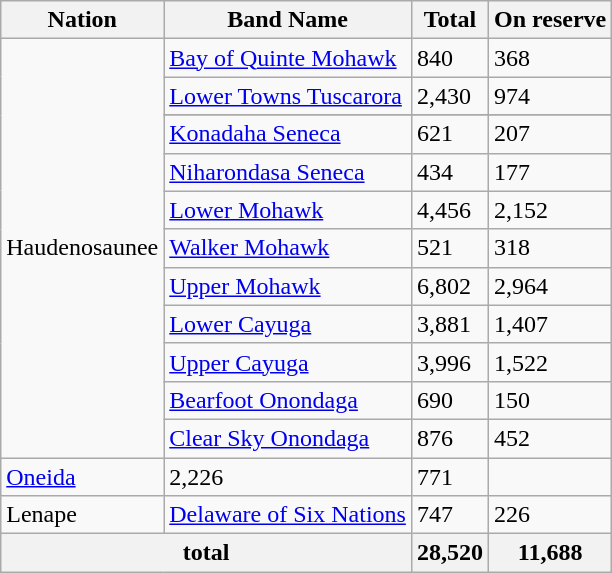<table class="wikitable">
<tr>
<th>Nation</th>
<th>Band Name</th>
<th>Total</th>
<th>On reserve</th>
</tr>
<tr>
<td rowspan="12">Haudenosaunee</td>
<td><a href='#'>Bay of Quinte Mohawk</a></td>
<td>840</td>
<td>368</td>
</tr>
<tr>
<td><a href='#'>Lower Towns Tuscarora</a></td>
<td>2,430</td>
<td>974</td>
</tr>
<tr>
</tr>
<tr>
<td><a href='#'>Konadaha Seneca</a></td>
<td>621</td>
<td>207</td>
</tr>
<tr>
<td><a href='#'>Niharondasa Seneca</a></td>
<td>434</td>
<td>177</td>
</tr>
<tr>
<td><a href='#'>Lower Mohawk</a></td>
<td>4,456</td>
<td>2,152</td>
</tr>
<tr>
<td><a href='#'>Walker Mohawk</a></td>
<td>521</td>
<td>318</td>
</tr>
<tr>
<td><a href='#'>Upper Mohawk</a></td>
<td>6,802</td>
<td>2,964</td>
</tr>
<tr>
<td><a href='#'>Lower Cayuga</a></td>
<td>3,881</td>
<td>1,407</td>
</tr>
<tr>
<td><a href='#'>Upper Cayuga</a></td>
<td>3,996</td>
<td>1,522</td>
</tr>
<tr>
<td><a href='#'>Bearfoot Onondaga</a></td>
<td>690</td>
<td>150</td>
</tr>
<tr>
<td><a href='#'>Clear Sky Onondaga</a></td>
<td>876</td>
<td>452</td>
</tr>
<tr>
<td><a href='#'>Oneida</a></td>
<td>2,226</td>
<td>771</td>
</tr>
<tr>
<td>Lenape</td>
<td><a href='#'>Delaware of Six Nations</a></td>
<td>747</td>
<td>226</td>
</tr>
<tr>
<th colspan="2">total</th>
<th>28,520</th>
<th>11,688</th>
</tr>
</table>
